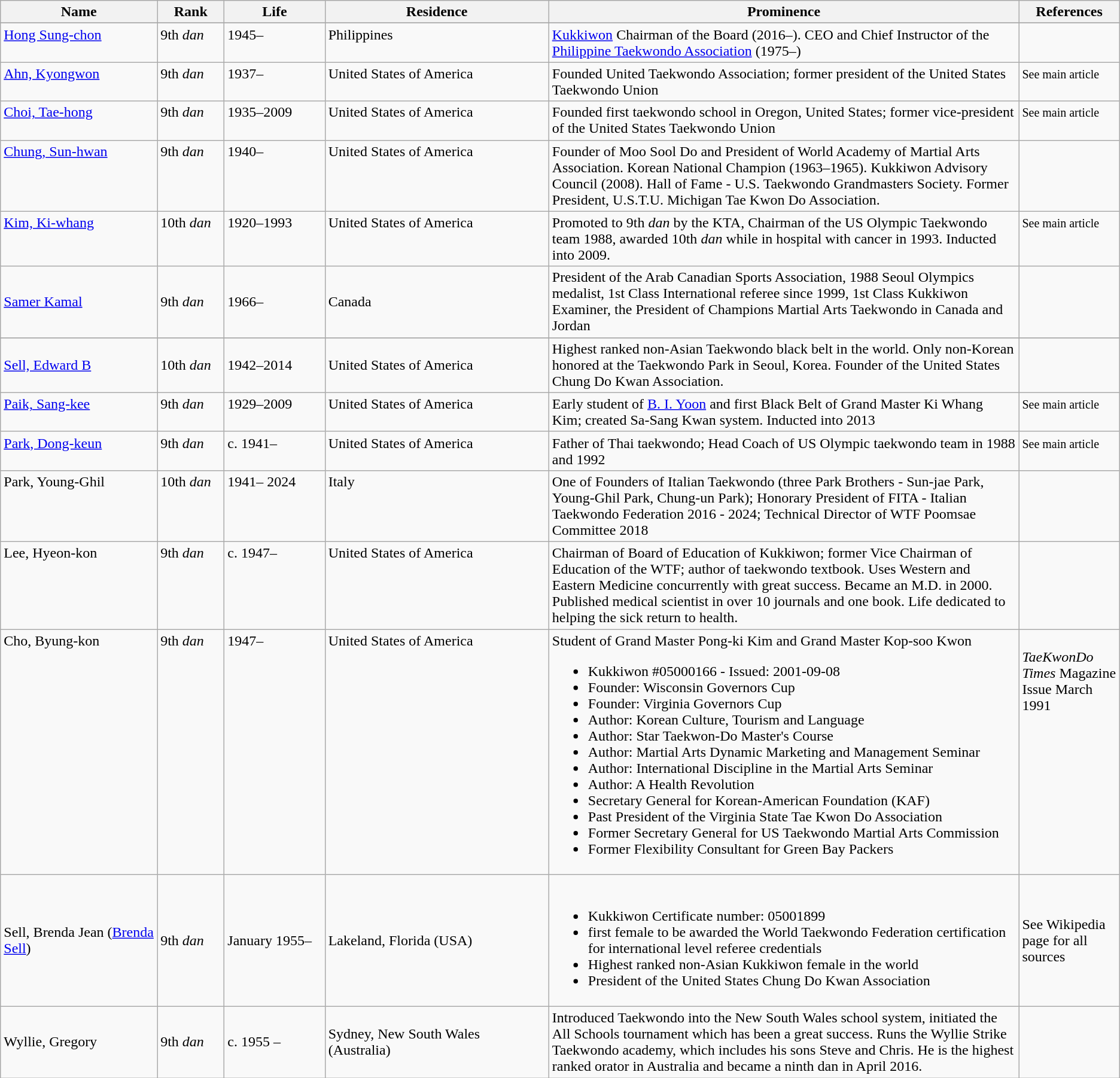<table class="wikitable">
<tr valign="top">
<th style="width:14%;">Name</th>
<th style="width:6%;">Rank</th>
<th style="width:9%;">Life</th>
<th style="width:20%;">Residence</th>
<th style="width:42%;">Prominence</th>
<th style="width:9%;">References</th>
</tr>
<tr>
</tr>
<tr valign="top">
<td><a href='#'>Hong Sung-chon</a></td>
<td>9th <em>dan</em></td>
<td>1945–</td>
<td>Philippines</td>
<td><a href='#'>Kukkiwon</a> Chairman of the Board (2016–). CEO and Chief Instructor of the <a href='#'>Philippine Taekwondo Association</a> (1975–)</td>
<td></td>
</tr>
<tr valign="top">
<td><a href='#'>Ahn, Kyongwon</a></td>
<td>9th <em>dan</em></td>
<td>1937–</td>
<td>United States of America</td>
<td>Founded United Taekwondo Association; former president of the United States Taekwondo Union</td>
<td><small>See main article</small></td>
</tr>
<tr valign="top">
<td><a href='#'>Choi, Tae-hong</a></td>
<td>9th <em>dan</em></td>
<td>1935–2009</td>
<td>United States of America</td>
<td>Founded first taekwondo school in Oregon, United States; former vice-president of the United States Taekwondo Union</td>
<td><small>See main article</small></td>
</tr>
<tr valign="top">
<td><a href='#'>Chung, Sun-hwan</a></td>
<td>9th <em>dan</em></td>
<td>1940–</td>
<td>United States of America</td>
<td>Founder of Moo Sool Do and President of World Academy of Martial Arts Association. Korean National Champion (1963–1965). Kukkiwon Advisory Council (2008). Hall of Fame - U.S. Taekwondo Grandmasters Society. Former President, U.S.T.U. Michigan Tae Kwon Do Association.</td>
<td></td>
</tr>
<tr valign="top">
<td><a href='#'>Kim, Ki-whang</a></td>
<td>10th <em>dan</em></td>
<td>1920–1993</td>
<td>United States of America</td>
<td>Promoted to 9th <em>dan</em> by the KTA, Chairman of the US Olympic Taekwondo team 1988, awarded 10th <em>dan</em> while in hospital with cancer in 1993. Inducted into  2009.</td>
<td><small>See main article</small></td>
</tr>
<tr>
<td><a href='#'>Samer Kamal</a></td>
<td>9th <em>dan</em></td>
<td>1966–</td>
<td>Canada</td>
<td>President of the Arab Canadian Sports Association, 1988 Seoul Olympics medalist, 1st Class International referee since 1999, 1st Class Kukkiwon Examiner, the President of Champions Martial Arts Taekwondo in Canada and Jordan</td>
<td></td>
</tr>
<tr valign="top">
</tr>
<tr>
<td><a href='#'>Sell, Edward B</a></td>
<td>10th <em>dan</em></td>
<td>1942–2014</td>
<td>United States of America</td>
<td>Highest ranked non-Asian Taekwondo black belt in the world. Only non-Korean honored at the Taekwondo Park in Seoul, Korea. Founder of the United States Chung Do Kwan Association.</td>
<td></td>
</tr>
<tr valign="top">
<td><a href='#'>Paik, Sang-kee</a></td>
<td>9th <em>dan</em></td>
<td>1929–2009</td>
<td>United States of America</td>
<td>Early student of <a href='#'>B. I. Yoon</a> and first Black Belt of Grand Master Ki Whang Kim; created Sa-Sang Kwan system. Inducted into  2013</td>
<td><small>See main article</small></td>
</tr>
<tr valign="top">
<td><a href='#'>Park, Dong-keun</a></td>
<td>9th <em>dan</em></td>
<td>c. 1941–</td>
<td>United States of America</td>
<td>Father of Thai taekwondo; Head Coach of US Olympic taekwondo team in 1988 and 1992</td>
<td><small>See main article</small></td>
</tr>
<tr valign="top">
<td>Park, Young-Ghil</td>
<td>10th <em>dan</em></td>
<td>1941– 2024</td>
<td>Italy</td>
<td>One of Founders of Italian Taekwondo (three Park Brothers - Sun-jae Park, Young-Ghil Park, Chung-un Park); Honorary President of FITA - Italian Taekwondo Federation 2016 - 2024; Technical Director of WTF Poomsae Committee 2018</td>
<td></td>
</tr>
<tr valign="top">
<td>Lee, Hyeon-kon</td>
<td>9th <em>dan</em></td>
<td>c. 1947–</td>
<td>United States of America</td>
<td>Chairman of Board of Education of Kukkiwon; former Vice Chairman of Education of the WTF; author of taekwondo textbook. Uses Western and Eastern Medicine concurrently with great success. Became an M.D. in 2000. Published medical scientist in over 10 journals and one book. Life dedicated to helping the sick return to health.</td>
<td></td>
</tr>
<tr valign="top">
<td>Cho, Byung-kon</td>
<td>9th <em>dan</em></td>
<td>1947–</td>
<td>United States of America</td>
<td>Student of Grand Master Pong-ki Kim and Grand Master Kop-soo Kwon<br><ul><li>Kukkiwon #05000166 - Issued: 2001-09-08</li><li>Founder: Wisconsin Governors Cup</li><li>Founder: Virginia Governors Cup</li><li>Author: Korean Culture, Tourism and Language</li><li>Author: Star Taekwon-Do Master's Course</li><li>Author: Martial Arts Dynamic Marketing and Management Seminar</li><li>Author: International Discipline in the Martial Arts Seminar</li><li>Author: A Health Revolution</li><li>Secretary General for Korean-American Foundation (KAF)</li><li>Past President of the Virginia State Tae Kwon Do Association</li><li>Former Secretary General for US Taekwondo Martial Arts Commission</li><li>Former Flexibility Consultant for Green Bay Packers</li></ul></td>
<td><br><em>TaeKwonDo Times</em> Magazine Issue March 1991</td>
</tr>
<tr>
<td>Sell, Brenda Jean (<a href='#'>Brenda Sell</a>)</td>
<td>9th <em>dan</em></td>
<td>January 1955–</td>
<td>Lakeland, Florida (USA)</td>
<td><br><ul><li>Kukkiwon Certificate number: 05001899</li><li>first female to be awarded the World Taekwondo Federation certification for international level referee credentials</li><li>Highest ranked non-Asian Kukkiwon female in the world</li><li>President of the United States Chung Do Kwan Association</li></ul></td>
<td>See Wikipedia page for all sources</td>
</tr>
<tr>
<td>Wyllie, Gregory</td>
<td>9th <em>dan</em></td>
<td>c. 1955 –</td>
<td>Sydney, New South Wales (Australia)</td>
<td>Introduced Taekwondo into the New South Wales school system, initiated the All Schools tournament which has been a great success. Runs the Wyllie Strike Taekwondo academy, which includes his sons Steve and Chris. He is the highest ranked orator in Australia and became a ninth dan in April 2016.</td>
</tr>
</table>
